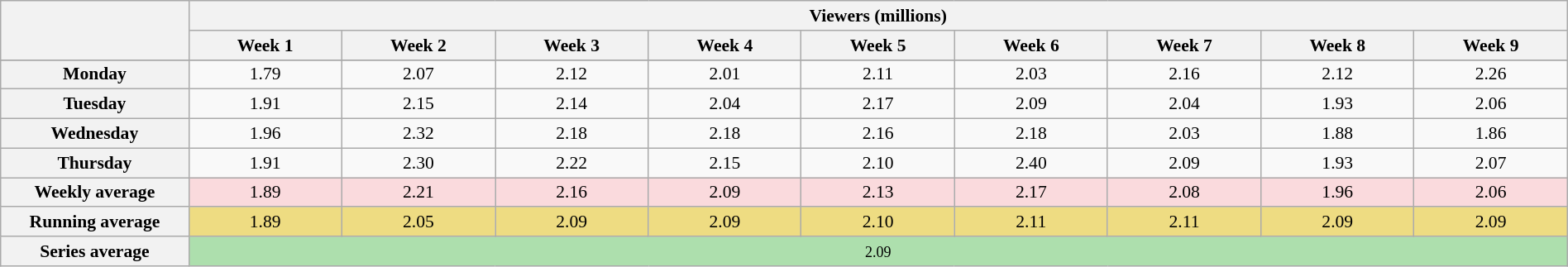<table class="wikitable" style="font-size:90%; text-align:center; width: 100%; margin-left: auto; margin-right: auto;">
<tr>
<th scope="col" rowspan="2" style="width:12%;"></th>
<th scope=col colspan=9>Viewers (millions)</th>
</tr>
<tr>
<th>Week 1</th>
<th>Week 2</th>
<th>Week 3</th>
<th>Week 4</th>
<th>Week 5</th>
<th>Week 6</th>
<th>Week 7</th>
<th>Week 8</th>
<th>Week 9</th>
</tr>
<tr>
</tr>
<tr>
<th>Monday</th>
<td>1.79</td>
<td>2.07</td>
<td>2.12</td>
<td>2.01</td>
<td>2.11</td>
<td>2.03</td>
<td>2.16</td>
<td>2.12</td>
<td>2.26</td>
</tr>
<tr>
<th>Tuesday</th>
<td>1.91</td>
<td>2.15</td>
<td>2.14</td>
<td>2.04</td>
<td>2.17</td>
<td>2.09</td>
<td>2.04</td>
<td>1.93</td>
<td>2.06</td>
</tr>
<tr>
<th>Wednesday</th>
<td>1.96</td>
<td>2.32</td>
<td>2.18</td>
<td>2.18</td>
<td>2.16</td>
<td>2.18</td>
<td>2.03</td>
<td>1.88</td>
<td>1.86</td>
</tr>
<tr>
<th>Thursday</th>
<td>1.91</td>
<td>2.30</td>
<td>2.22</td>
<td>2.15</td>
<td>2.10</td>
<td>2.40</td>
<td>2.09</td>
<td>1.93</td>
<td>2.07</td>
</tr>
<tr>
<th>Weekly average</th>
<td style="background:#FADADD;">1.89</td>
<td style="background:#FADADD;">2.21</td>
<td style="background:#FADADD;">2.16</td>
<td style="background:#FADADD;">2.09</td>
<td style="background:#FADADD;">2.13</td>
<td style="background:#FADADD;">2.17</td>
<td style="background:#FADADD;">2.08</td>
<td style="background:#FADADD;">1.96</td>
<td style="background:#FADADD;">2.06</td>
</tr>
<tr>
<th>Running average</th>
<td style="background:#EEDC82;">1.89</td>
<td style="background:#EEDC82;">2.05</td>
<td style="background:#EEDC82;">2.09</td>
<td style="background:#EEDC82;">2.09</td>
<td style="background:#EEDC82;">2.10</td>
<td style="background:#EEDC82;">2.11</td>
<td style="background:#EEDC82;">2.11</td>
<td style="background:#EEDC82;">2.09</td>
<td style="background:#EEDC82;">2.09</td>
</tr>
<tr>
<th>Series average</th>
<td colspan="9" style="background:#ADDFAD;"><small>2.09</small></td>
</tr>
</table>
